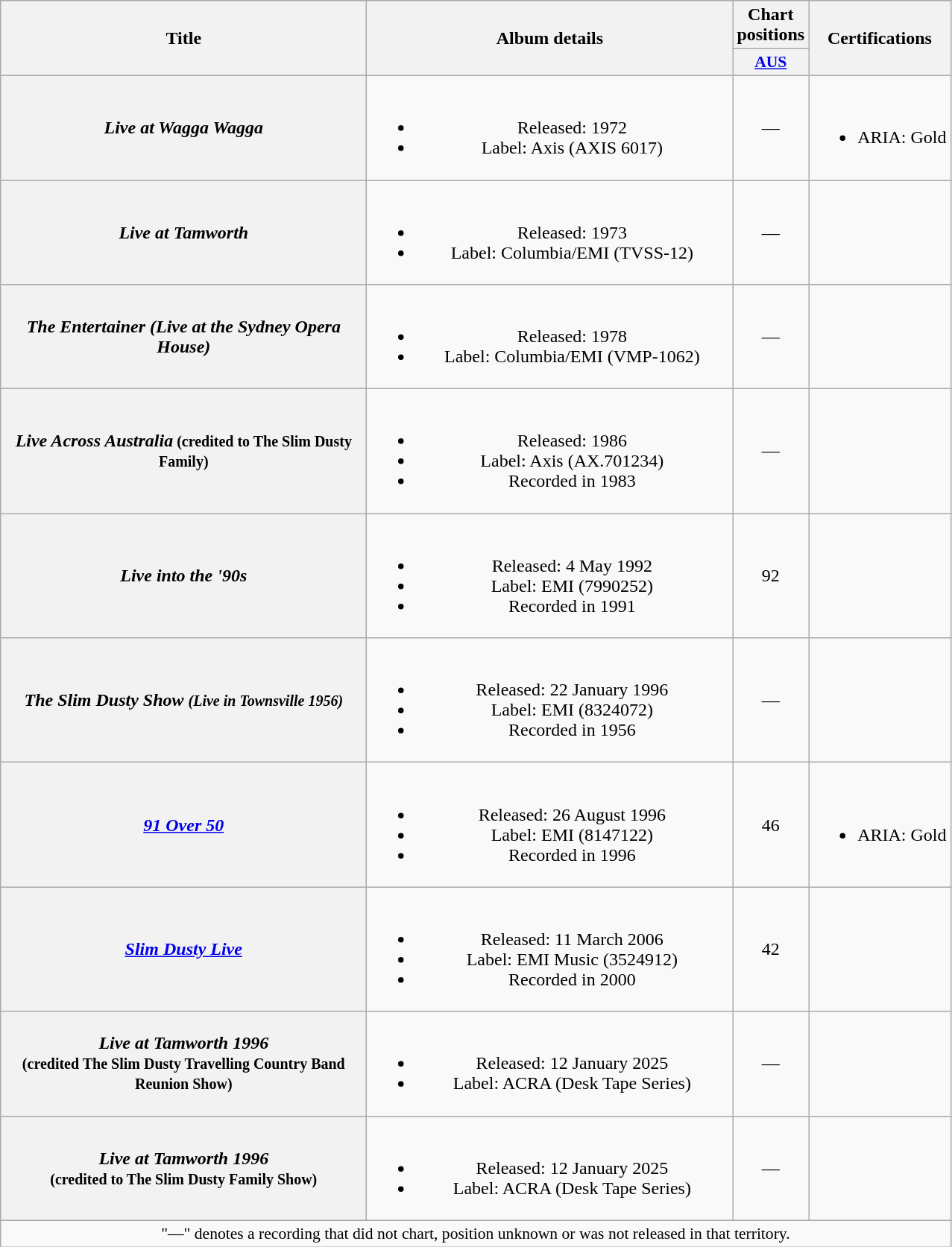<table class="wikitable plainrowheaders" style="text-align:center;">
<tr>
<th scope="col" rowspan="2" style="width:20em;">Title</th>
<th scope="col" rowspan="2" style="width:20em;">Album details</th>
<th scope="col" colspan="1">Chart positions</th>
<th scope="col" rowspan="2">Certifications</th>
</tr>
<tr>
<th scope="col" style="width:3em;font-size:90%;"><a href='#'>AUS</a><br></th>
</tr>
<tr>
<th scope="row"><em>Live at Wagga Wagga</em></th>
<td><br><ul><li>Released: 1972</li><li>Label: Axis (AXIS 6017)</li></ul></td>
<td>—</td>
<td><br><ul><li>ARIA: Gold</li></ul></td>
</tr>
<tr>
<th scope="row"><em>Live at Tamworth</em></th>
<td><br><ul><li>Released: 1973</li><li>Label: Columbia/EMI (TVSS-12)</li></ul></td>
<td>—</td>
<td></td>
</tr>
<tr>
<th scope="row"><em>The Entertainer (Live at the Sydney Opera House)</em></th>
<td><br><ul><li>Released: 1978</li><li>Label: Columbia/EMI (VMP-1062)</li></ul></td>
<td>—</td>
<td></td>
</tr>
<tr>
<th scope="row"><em>Live Across Australia</em><small>  (credited to The Slim Dusty Family)</small></th>
<td><br><ul><li>Released: 1986</li><li>Label: Axis (AX.701234)</li><li>Recorded in 1983</li></ul></td>
<td>—</td>
<td></td>
</tr>
<tr>
<th scope="row"><em>Live into the '90s</em></th>
<td><br><ul><li>Released: 4 May 1992</li><li>Label: EMI (7990252)</li><li>Recorded in 1991</li></ul></td>
<td>92</td>
<td></td>
</tr>
<tr>
<th scope="row"><em>The Slim Dusty Show <small>(Live in Townsville 1956)</small></em></th>
<td><br><ul><li>Released: 22 January 1996</li><li>Label: EMI (8324072)</li><li>Recorded in 1956</li></ul></td>
<td>—</td>
<td></td>
</tr>
<tr>
<th scope="row"><em><a href='#'>91 Over 50</a></em></th>
<td><br><ul><li>Released: 26 August 1996</li><li>Label: EMI (8147122)</li><li>Recorded in 1996</li></ul></td>
<td>46</td>
<td><br><ul><li>ARIA: Gold<br></li></ul></td>
</tr>
<tr>
<th scope="row"><em><a href='#'>Slim Dusty Live</a></em></th>
<td><br><ul><li>Released:  11 March 2006</li><li>Label: EMI Music (3524912)</li><li>Recorded in 2000</li></ul></td>
<td>42</td>
<td></td>
</tr>
<tr>
<th scope="row"><em>Live at Tamworth 1996</em> <br><small> (credited The Slim Dusty Travelling Country Band Reunion Show)</small></th>
<td><br><ul><li>Released: 12 January 2025</li><li>Label: ACRA (Desk Tape Series)</li></ul></td>
<td>—</td>
<td></td>
</tr>
<tr>
<th scope="row"><em>Live at Tamworth 1996</em> <br> <small> (credited to The Slim Dusty Family Show)</small></th>
<td><br><ul><li>Released: 12 January 2025</li><li>Label: ACRA (Desk Tape Series)</li></ul></td>
<td>—</td>
<td></td>
</tr>
<tr>
<td colspan="20" style="font-size:90%">"—" denotes a recording that did not chart, position unknown or was not released in that territory.</td>
</tr>
</table>
